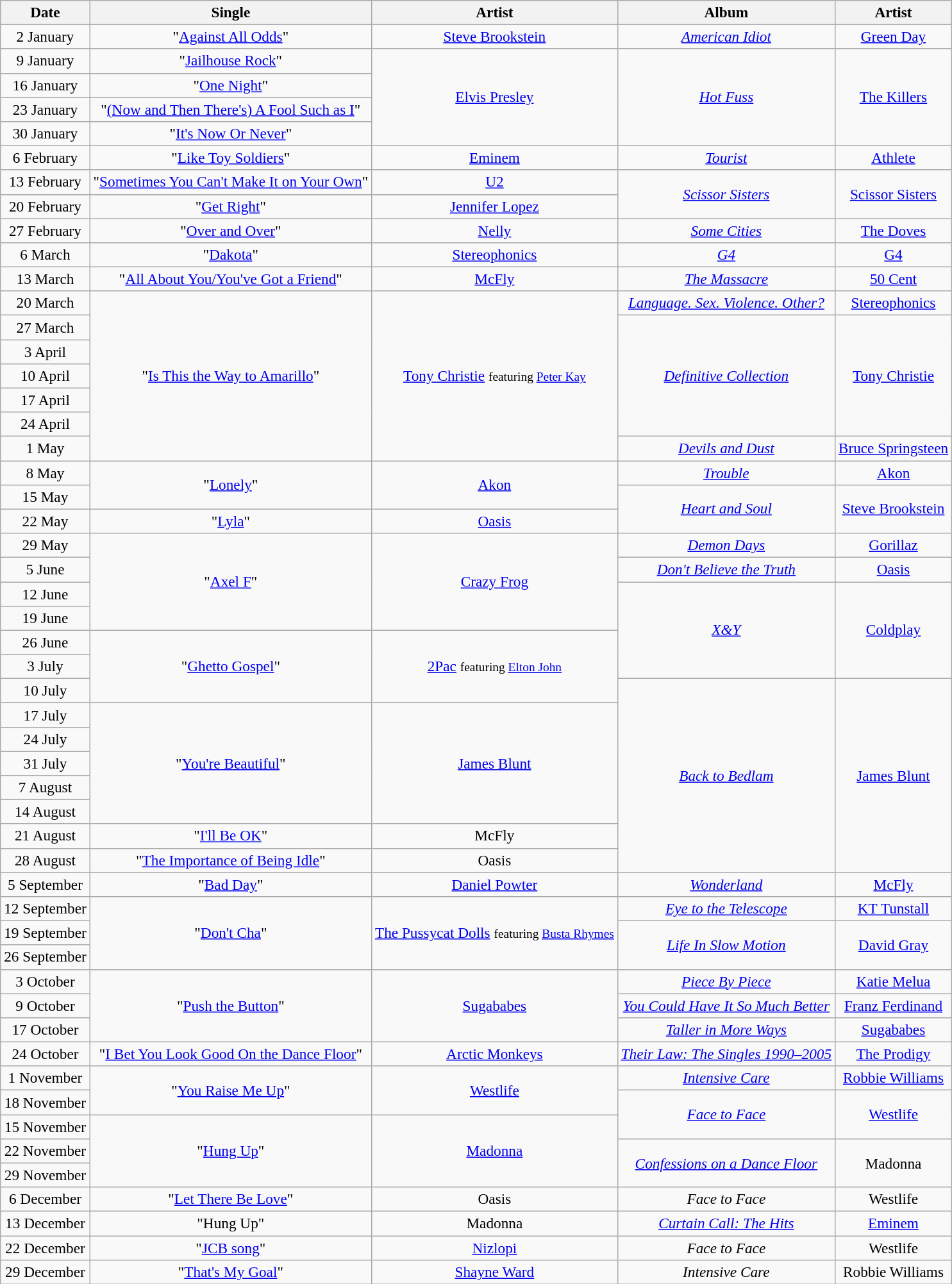<table class="wikitable" style="font-size:97%; text-align:center;">
<tr>
<th>Date</th>
<th>Single</th>
<th>Artist</th>
<th>Album</th>
<th>Artist</th>
</tr>
<tr>
<td>2 January</td>
<td>"<a href='#'>Against All Odds</a>"</td>
<td><a href='#'>Steve Brookstein</a></td>
<td><em><a href='#'>American Idiot</a></em></td>
<td><a href='#'>Green Day</a></td>
</tr>
<tr>
<td>9 January</td>
<td>"<a href='#'>Jailhouse Rock</a>"</td>
<td rowspan="4"><a href='#'>Elvis Presley</a></td>
<td rowspan="4"><em><a href='#'>Hot Fuss</a></em></td>
<td rowspan="4"><a href='#'>The Killers</a></td>
</tr>
<tr>
<td>16 January</td>
<td>"<a href='#'>One Night</a>"</td>
</tr>
<tr>
<td>23 January</td>
<td>"<a href='#'>(Now and Then There's) A Fool Such as I</a>"</td>
</tr>
<tr>
<td>30 January</td>
<td>"<a href='#'>It's Now Or Never</a>"</td>
</tr>
<tr>
<td>6 February</td>
<td>"<a href='#'>Like Toy Soldiers</a>"</td>
<td><a href='#'>Eminem</a></td>
<td><em><a href='#'>Tourist</a></em></td>
<td><a href='#'>Athlete</a></td>
</tr>
<tr>
<td>13 February</td>
<td>"<a href='#'>Sometimes You Can't Make It on Your Own</a>"</td>
<td><a href='#'>U2</a></td>
<td rowspan="2"><em><a href='#'>Scissor Sisters</a></em></td>
<td rowspan="2"><a href='#'>Scissor Sisters</a></td>
</tr>
<tr>
<td>20 February</td>
<td>"<a href='#'>Get Right</a>"</td>
<td><a href='#'>Jennifer Lopez</a></td>
</tr>
<tr>
<td>27 February</td>
<td>"<a href='#'>Over and Over</a>"</td>
<td><a href='#'>Nelly</a></td>
<td><em><a href='#'>Some Cities</a></em></td>
<td><a href='#'>The Doves</a></td>
</tr>
<tr>
<td>6 March</td>
<td>"<a href='#'>Dakota</a>"</td>
<td><a href='#'>Stereophonics</a></td>
<td><em><a href='#'>G4</a></em></td>
<td><a href='#'>G4</a></td>
</tr>
<tr>
<td>13 March</td>
<td>"<a href='#'>All About You/You've Got a Friend</a>"</td>
<td><a href='#'>McFly</a></td>
<td><em><a href='#'>The Massacre</a></em></td>
<td><a href='#'>50 Cent</a></td>
</tr>
<tr>
<td>20 March</td>
<td rowspan="7">"<a href='#'>Is This the Way to Amarillo</a>"</td>
<td rowspan="7"><a href='#'>Tony Christie</a> <small> featuring <a href='#'>Peter Kay</a> </small></td>
<td><em><a href='#'>Language. Sex. Violence. Other?</a></em></td>
<td><a href='#'>Stereophonics</a></td>
</tr>
<tr>
<td>27 March</td>
<td rowspan="5"><em><a href='#'>Definitive Collection</a></em></td>
<td rowspan="5"><a href='#'>Tony Christie</a></td>
</tr>
<tr>
<td>3 April</td>
</tr>
<tr>
<td>10 April</td>
</tr>
<tr>
<td>17 April</td>
</tr>
<tr>
<td>24 April</td>
</tr>
<tr>
<td>1 May</td>
<td><em><a href='#'>Devils and Dust</a></em></td>
<td><a href='#'>Bruce Springsteen</a></td>
</tr>
<tr>
<td>8 May</td>
<td rowspan="2">"<a href='#'>Lonely</a>"</td>
<td rowspan="2"><a href='#'>Akon</a></td>
<td><em><a href='#'>Trouble</a></em></td>
<td><a href='#'>Akon</a></td>
</tr>
<tr>
<td>15 May</td>
<td rowspan="2"><em><a href='#'>Heart and Soul</a></em></td>
<td rowspan="2"><a href='#'>Steve Brookstein</a></td>
</tr>
<tr>
<td>22 May</td>
<td>"<a href='#'>Lyla</a>"</td>
<td><a href='#'>Oasis</a></td>
</tr>
<tr>
<td>29 May</td>
<td rowspan="4">"<a href='#'>Axel F</a>"</td>
<td rowspan="4"><a href='#'>Crazy Frog</a></td>
<td><em><a href='#'>Demon Days</a></em></td>
<td><a href='#'>Gorillaz</a></td>
</tr>
<tr>
<td>5 June</td>
<td><em><a href='#'>Don't Believe the Truth</a></em></td>
<td><a href='#'>Oasis</a></td>
</tr>
<tr>
<td>12 June</td>
<td rowspan="4"><em><a href='#'>X&Y</a></em></td>
<td rowspan="4"><a href='#'>Coldplay</a></td>
</tr>
<tr>
<td>19 June</td>
</tr>
<tr>
<td>26 June</td>
<td rowspan="3">"<a href='#'>Ghetto Gospel</a>"</td>
<td rowspan="3"><a href='#'>2Pac</a> <small> featuring <a href='#'>Elton John</a> </small></td>
</tr>
<tr>
<td>3 July</td>
</tr>
<tr>
<td>10 July</td>
<td rowspan="8"><em><a href='#'>Back to Bedlam</a></em></td>
<td rowspan="8"><a href='#'>James Blunt</a></td>
</tr>
<tr>
<td>17 July</td>
<td rowspan="5">"<a href='#'>You're Beautiful</a>"</td>
<td rowspan="5"><a href='#'>James Blunt</a></td>
</tr>
<tr>
<td>24 July</td>
</tr>
<tr>
<td>31 July</td>
</tr>
<tr>
<td>7 August</td>
</tr>
<tr>
<td>14 August</td>
</tr>
<tr>
<td>21 August</td>
<td>"<a href='#'>I'll Be OK</a>"</td>
<td>McFly</td>
</tr>
<tr>
<td>28 August</td>
<td>"<a href='#'>The Importance of Being Idle</a>"</td>
<td>Oasis</td>
</tr>
<tr>
<td>5 September</td>
<td>"<a href='#'>Bad Day</a>"</td>
<td><a href='#'>Daniel Powter</a></td>
<td><em><a href='#'>Wonderland</a></em></td>
<td><a href='#'>McFly</a></td>
</tr>
<tr>
<td>12 September</td>
<td rowspan="3">"<a href='#'>Don't Cha</a>"</td>
<td rowspan="3"><a href='#'>The Pussycat Dolls</a> <small> featuring <a href='#'>Busta Rhymes</a> </small></td>
<td><em><a href='#'>Eye to the Telescope</a></em></td>
<td><a href='#'>KT Tunstall</a></td>
</tr>
<tr>
<td>19 September</td>
<td rowspan="2"><em><a href='#'>Life In Slow Motion</a></em></td>
<td rowspan="2"><a href='#'>David Gray</a></td>
</tr>
<tr>
<td>26 September</td>
</tr>
<tr>
<td>3 October</td>
<td rowspan="3">"<a href='#'>Push the Button</a>"</td>
<td rowspan="3"><a href='#'>Sugababes</a></td>
<td><em><a href='#'>Piece By Piece</a></em></td>
<td><a href='#'>Katie Melua</a></td>
</tr>
<tr>
<td>9 October</td>
<td><em><a href='#'>You Could Have It So Much Better</a></em></td>
<td><a href='#'>Franz Ferdinand</a></td>
</tr>
<tr>
<td>17 October</td>
<td><em><a href='#'>Taller in More Ways</a></em></td>
<td><a href='#'>Sugababes</a></td>
</tr>
<tr>
<td>24 October</td>
<td>"<a href='#'>I Bet You Look Good On the Dance Floor</a>"</td>
<td><a href='#'>Arctic Monkeys</a></td>
<td><em><a href='#'>Their Law: The Singles 1990–2005</a></em></td>
<td><a href='#'>The Prodigy</a></td>
</tr>
<tr>
<td>1 November</td>
<td rowspan="2">"<a href='#'>You Raise Me Up</a>"</td>
<td rowspan="2"><a href='#'>Westlife</a></td>
<td><em><a href='#'>Intensive Care</a></em></td>
<td><a href='#'>Robbie Williams</a></td>
</tr>
<tr>
<td>18 November</td>
<td rowspan="2"><em><a href='#'>Face to Face</a></em></td>
<td rowspan="2"><a href='#'>Westlife</a></td>
</tr>
<tr>
<td>15 November</td>
<td rowspan="3">"<a href='#'>Hung Up</a>"</td>
<td rowspan="3"><a href='#'>Madonna</a></td>
</tr>
<tr>
<td>22 November</td>
<td rowspan="2"><em><a href='#'>Confessions on a Dance Floor</a></em></td>
<td rowspan="2">Madonna</td>
</tr>
<tr>
<td>29 November</td>
</tr>
<tr>
<td>6 December</td>
<td>"<a href='#'>Let There Be Love</a>"</td>
<td>Oasis</td>
<td><em>Face to Face</em></td>
<td>Westlife</td>
</tr>
<tr>
<td>13 December</td>
<td>"Hung Up"</td>
<td>Madonna</td>
<td><em><a href='#'>Curtain Call: The Hits</a></em></td>
<td><a href='#'>Eminem</a></td>
</tr>
<tr>
<td>22 December</td>
<td>"<a href='#'>JCB song</a>"</td>
<td><a href='#'>Nizlopi</a></td>
<td><em>Face to Face</em></td>
<td>Westlife</td>
</tr>
<tr>
<td>29 December</td>
<td>"<a href='#'>That's My Goal</a>"</td>
<td><a href='#'>Shayne Ward</a></td>
<td><em>Intensive Care</em></td>
<td>Robbie Williams</td>
</tr>
</table>
